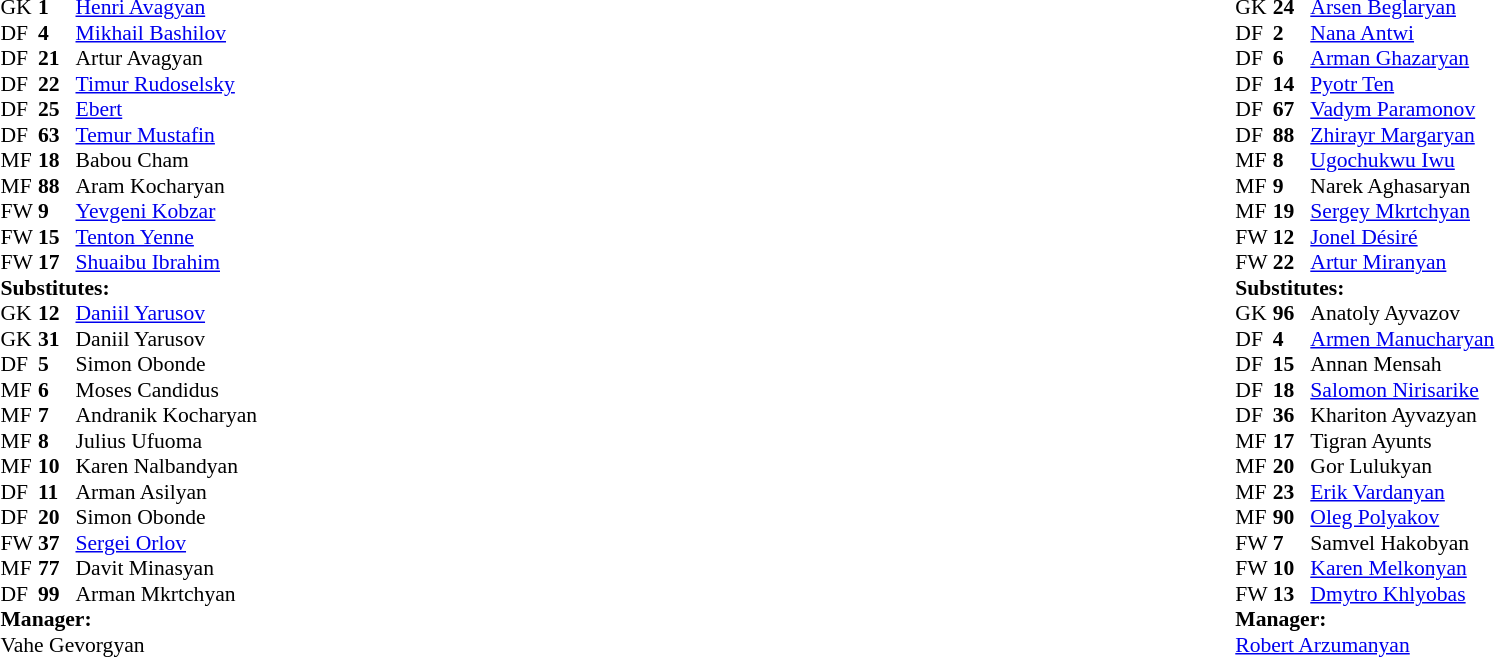<table style="width:100%">
<tr>
<td style="vertical-align:top;width:40%"><br><table style="font-size:90%" cellspacing="0" cellpadding="0">
<tr>
<th width=25></th>
<th width=25></th>
</tr>
<tr>
<td>GK</td>
<td><strong>1 </strong></td>
<td> <a href='#'>Henri Avagyan</a></td>
</tr>
<tr>
<td>DF</td>
<td><strong>4 </strong></td>
<td> <a href='#'>Mikhail Bashilov</a></td>
</tr>
<tr>
<td>DF</td>
<td><strong>21</strong></td>
<td> Artur Avagyan</td>
<td></td>
</tr>
<tr>
<td>DF</td>
<td><strong>22</strong></td>
<td> <a href='#'>Timur Rudoselsky</a></td>
</tr>
<tr>
<td>DF</td>
<td><strong>25</strong></td>
<td> <a href='#'>Ebert</a></td>
<td></td>
<td></td>
</tr>
<tr>
<td>DF</td>
<td><strong>63</strong></td>
<td> <a href='#'>Temur Mustafin</a></td>
<td></td>
</tr>
<tr>
<td>MF</td>
<td><strong>18</strong></td>
<td> Babou Cham</td>
</tr>
<tr>
<td>MF</td>
<td><strong>88</strong></td>
<td> Aram Kocharyan</td>
<td></td>
<td></td>
</tr>
<tr>
<td>FW</td>
<td><strong>9 </strong></td>
<td> <a href='#'>Yevgeni Kobzar</a></td>
<td></td>
<td></td>
</tr>
<tr>
<td>FW</td>
<td><strong>15</strong></td>
<td> <a href='#'>Tenton Yenne</a></td>
</tr>
<tr>
<td>FW</td>
<td><strong>17</strong></td>
<td> <a href='#'>Shuaibu Ibrahim</a></td>
<td></td>
<td></td>
</tr>
<tr>
<td colspan="4"><strong>Substitutes:</strong></td>
</tr>
<tr>
<td>GK</td>
<td><strong>12</strong></td>
<td> <a href='#'>Daniil Yarusov</a></td>
</tr>
<tr>
<td>GK</td>
<td><strong>31</strong></td>
<td> Daniil Yarusov</td>
</tr>
<tr>
<td>DF</td>
<td><strong>5 </strong></td>
<td> Simon Obonde</td>
<td></td>
<td></td>
</tr>
<tr>
<td>MF</td>
<td><strong>6 </strong></td>
<td> Moses Candidus</td>
<td></td>
<td></td>
</tr>
<tr>
<td>MF</td>
<td><strong>7 </strong></td>
<td> Andranik Kocharyan</td>
</tr>
<tr>
<td>MF</td>
<td><strong>8 </strong></td>
<td> Julius Ufuoma</td>
<td></td>
<td></td>
</tr>
<tr>
<td>MF</td>
<td><strong>10</strong></td>
<td> Karen Nalbandyan</td>
<td></td>
<td></td>
</tr>
<tr>
<td>DF</td>
<td><strong>11</strong></td>
<td> Arman Asilyan</td>
</tr>
<tr>
<td>DF</td>
<td><strong>20</strong></td>
<td> Simon Obonde</td>
</tr>
<tr>
<td>FW</td>
<td><strong>37</strong></td>
<td> <a href='#'>Sergei Orlov</a></td>
</tr>
<tr>
<td>MF</td>
<td><strong>77</strong></td>
<td> Davit Minasyan</td>
</tr>
<tr>
<td>DF</td>
<td><strong>99</strong></td>
<td> Arman Mkrtchyan</td>
</tr>
<tr>
<td colspan="4"><strong>Manager:</strong></td>
</tr>
<tr>
<td colspan="4"> Vahe Gevorgyan</td>
</tr>
</table>
</td>
<td style="vertical-align:top; width:50%"><br><table cellspacing="0" cellpadding="0" style="font-size:90%; margin:auto">
<tr>
<th width=25></th>
<th width=25></th>
</tr>
<tr>
<td>GK</td>
<td><strong>24</strong></td>
<td> <a href='#'>Arsen Beglaryan</a></td>
</tr>
<tr>
<td>DF</td>
<td><strong>2 </strong></td>
<td> <a href='#'>Nana Antwi</a></td>
<td></td>
<td></td>
</tr>
<tr>
<td>DF</td>
<td><strong>6 </strong></td>
<td> <a href='#'>Arman Ghazaryan</a></td>
</tr>
<tr>
<td>DF</td>
<td><strong>14</strong></td>
<td> <a href='#'>Pyotr Ten</a></td>
</tr>
<tr>
<td>DF</td>
<td><strong>67</strong></td>
<td> <a href='#'>Vadym Paramonov</a></td>
<td></td>
<td></td>
</tr>
<tr>
<td>DF</td>
<td><strong>88</strong></td>
<td> <a href='#'>Zhirayr Margaryan</a></td>
</tr>
<tr>
<td>MF</td>
<td><strong>8 </strong></td>
<td> <a href='#'>Ugochukwu Iwu</a></td>
</tr>
<tr>
<td>MF</td>
<td><strong>9 </strong></td>
<td> Narek Aghasaryan</td>
<td></td>
<td></td>
</tr>
<tr>
<td>MF</td>
<td><strong>19</strong></td>
<td> <a href='#'>Sergey Mkrtchyan</a></td>
<td></td>
<td></td>
</tr>
<tr>
<td>FW</td>
<td><strong>12</strong></td>
<td> <a href='#'>Jonel Désiré</a></td>
</tr>
<tr>
<td>FW</td>
<td><strong>22</strong></td>
<td> <a href='#'>Artur Miranyan</a></td>
</tr>
<tr>
<td colspan="4"><strong>Substitutes:</strong></td>
</tr>
<tr>
<td>GK</td>
<td><strong>96</strong></td>
<td> Anatoly Ayvazov</td>
</tr>
<tr>
<td>DF</td>
<td><strong>4 </strong></td>
<td> <a href='#'>Armen Manucharyan</a></td>
</tr>
<tr>
<td>DF</td>
<td><strong>15</strong></td>
<td> Annan Mensah</td>
</tr>
<tr>
<td>DF</td>
<td><strong>18</strong></td>
<td> <a href='#'>Salomon Nirisarike</a></td>
</tr>
<tr>
<td>DF</td>
<td><strong>36</strong></td>
<td> Khariton Ayvazyan</td>
<td></td>
<td></td>
</tr>
<tr>
<td>MF</td>
<td><strong>17</strong></td>
<td> Tigran Ayunts</td>
</tr>
<tr>
<td>MF</td>
<td><strong>20</strong></td>
<td> Gor Lulukyan</td>
</tr>
<tr>
<td>MF</td>
<td><strong>23</strong></td>
<td> <a href='#'>Erik Vardanyan</a></td>
<td></td>
<td></td>
</tr>
<tr>
<td>MF</td>
<td><strong>90</strong></td>
<td> <a href='#'>Oleg Polyakov</a></td>
<td></td>
<td></td>
</tr>
<tr>
<td>FW</td>
<td><strong>7 </strong></td>
<td> Samvel Hakobyan</td>
</tr>
<tr>
<td>FW</td>
<td><strong>10</strong></td>
<td> <a href='#'>Karen Melkonyan</a></td>
<td></td>
<td></td>
</tr>
<tr>
<td>FW</td>
<td><strong>13</strong></td>
<td> <a href='#'>Dmytro Khlyobas</a></td>
</tr>
<tr>
<td colspan="4"><strong>Manager:</strong></td>
</tr>
<tr>
<td colspan="4"> <a href='#'>Robert Arzumanyan</a></td>
</tr>
</table>
</td>
</tr>
</table>
